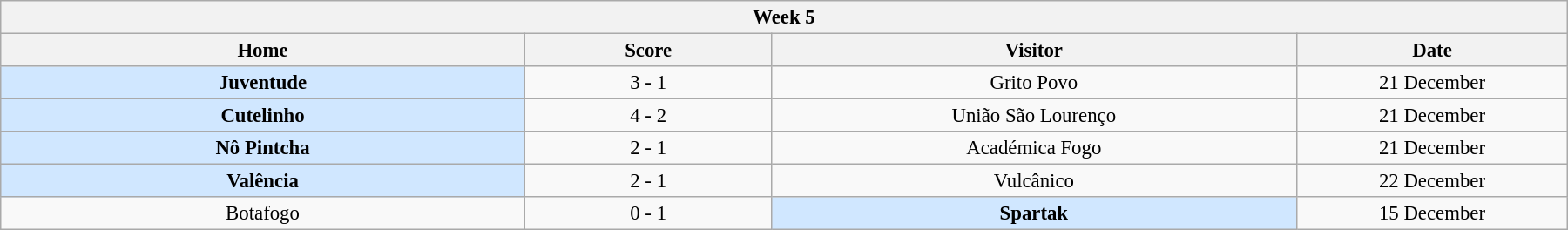<table class="wikitable" style="margin:1em auto; font-size:95%; text-align: center; width: 95%;">
<tr>
<th colspan="12"  style="with:100%; text-align:center;">Week 5</th>
</tr>
<tr>
<th style="width:200px;">Home</th>
<th width="90">Score</th>
<th style="width:200px;">Visitor</th>
<th style="width:100px;">Date</th>
</tr>
<tr align=center>
<td style="background:#d0e7ff;"><strong>Juventude</strong></td>
<td>3 - 1</td>
<td>Grito Povo</td>
<td>21 December</td>
</tr>
<tr align=center>
<td style="background:#d0e7ff;"><strong>Cutelinho</strong></td>
<td>4 - 2</td>
<td>União São Lourenço</td>
<td>21 December</td>
</tr>
<tr align=center>
<td style="background:#d0e7ff;"><strong>Nô Pintcha</strong></td>
<td>2 - 1</td>
<td>Académica Fogo</td>
<td>21 December</td>
</tr>
<tr align=center>
<td style="background:#d0e7ff;"><strong>Valência</strong></td>
<td>2 - 1</td>
<td>Vulcânico</td>
<td>22 December</td>
</tr>
<tr align=center>
<td>Botafogo</td>
<td>0 - 1</td>
<td style="background:#d0e7ff;"><strong>Spartak</strong></td>
<td>15 December</td>
</tr>
</table>
